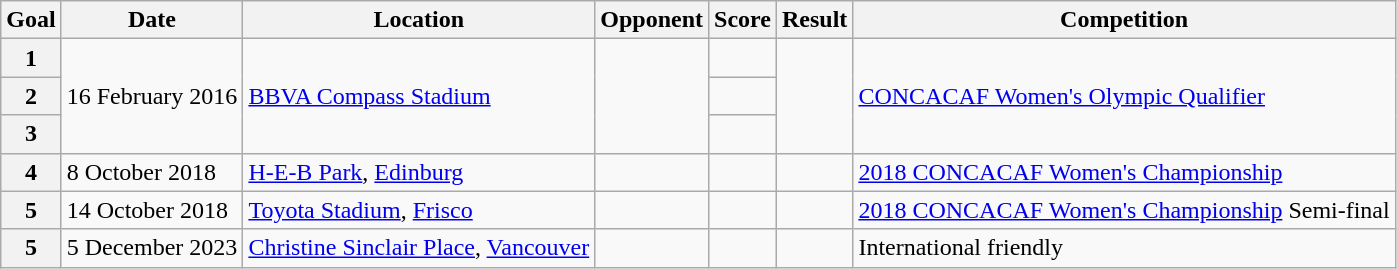<table class="wikitable collapsible sortable">
<tr>
<th scope="col">Goal</th>
<th scope="col" align=center>Date</th>
<th scope="col">Location</th>
<th scope="col">Opponent</th>
<th scope="col" data-sort-type="number">Score</th>
<th scope="col" data-sort-type="number">Result</th>
<th scope="col">Competition</th>
</tr>
<tr>
<th scope="row">1</th>
<td rowspan="3">16 February 2016</td>
<td rowspan="3"><a href='#'>BBVA Compass Stadium</a></td>
<td rowspan="3"></td>
<td align=center></td>
<td rowspan=3 align=center></td>
<td rowspan="3"><a href='#'>CONCACAF Women's Olympic Qualifier</a></td>
</tr>
<tr>
<th scope="row">2</th>
<td align=center></td>
</tr>
<tr>
<th scope="row">3</th>
<td align=center></td>
</tr>
<tr>
<th scope="row">4</th>
<td>8 October 2018</td>
<td><a href='#'>H-E-B Park</a>, <a href='#'>Edinburg</a></td>
<td></td>
<td></td>
<td></td>
<td><a href='#'>2018 CONCACAF Women's Championship</a></td>
</tr>
<tr>
<th scope="row">5</th>
<td>14 October 2018</td>
<td><a href='#'>Toyota Stadium</a>, <a href='#'>Frisco</a></td>
<td></td>
<td></td>
<td></td>
<td><a href='#'>2018 CONCACAF Women's Championship</a> Semi-final</td>
</tr>
<tr>
<th scope="row">5</th>
<td>5 December 2023</td>
<td><a href='#'>Christine Sinclair Place</a>, <a href='#'>Vancouver</a></td>
<td></td>
<td></td>
<td></td>
<td>International friendly</td>
</tr>
</table>
